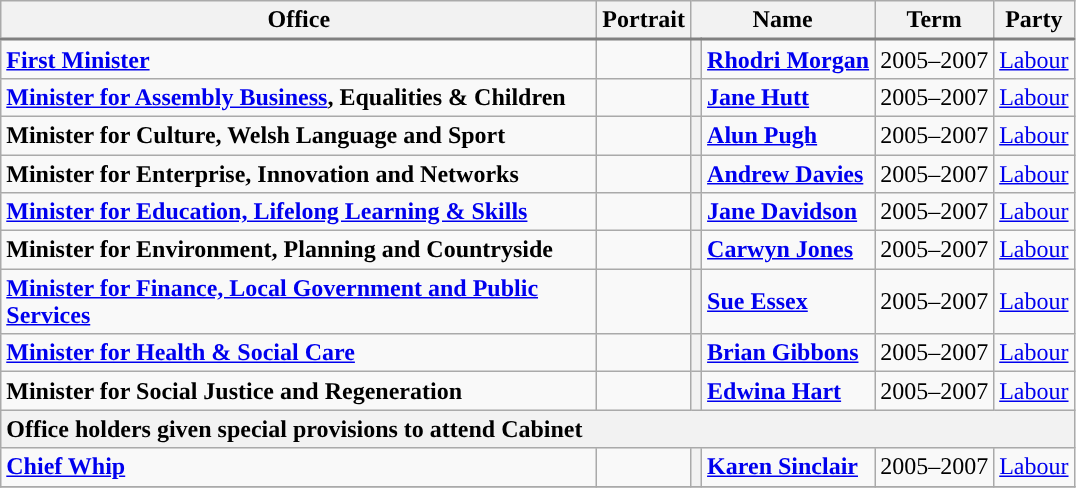<table class="wikitable">
<tr style="border-bottom: 2px solid gray;">
<th style="width: 390px">Office</th>
<th>Portrait</th>
<th colspan="2">Name</th>
<th>Term</th>
<th>Party</th>
</tr>
<tr>
<td><strong><a href='#'>First Minister</a></strong></td>
<td></td>
<th style="background-color: "></th>
<td><strong><a href='#'>Rhodri Morgan</a></strong></td>
<td>2005–2007</td>
<td><a href='#'>Labour</a></td>
</tr>
<tr>
<td><strong><a href='#'>Minister for Assembly Business</a>, Equalities & Children</strong></td>
<td></td>
<th style="background-color: "></th>
<td><strong><a href='#'>Jane Hutt</a></strong></td>
<td>2005–2007</td>
<td><a href='#'>Labour</a></td>
</tr>
<tr>
<td><strong>Minister for Culture, Welsh Language and Sport</strong></td>
<td></td>
<th style="background-color: "></th>
<td><strong><a href='#'>Alun Pugh</a></strong></td>
<td>2005–2007</td>
<td><a href='#'>Labour</a></td>
</tr>
<tr>
<td><strong>Minister for Enterprise, Innovation and Networks</strong></td>
<td></td>
<th style="background-color: "></th>
<td><strong><a href='#'>Andrew Davies</a></strong></td>
<td>2005–2007</td>
<td><a href='#'>Labour</a></td>
</tr>
<tr>
<td><strong><a href='#'>Minister for Education, Lifelong Learning & Skills</a></strong></td>
<td></td>
<th style="background-color: "></th>
<td><strong><a href='#'>Jane Davidson</a></strong></td>
<td>2005–2007</td>
<td><a href='#'>Labour</a></td>
</tr>
<tr>
<td><strong>Minister for Environment, Planning and Countryside</strong></td>
<td></td>
<th style="background-color: "></th>
<td><strong><a href='#'>Carwyn Jones</a></strong></td>
<td>2005–2007</td>
<td><a href='#'>Labour</a></td>
</tr>
<tr>
<td><strong><a href='#'>Minister for Finance, Local Government and Public Services</a></strong></td>
<td></td>
<th style="background-color: "></th>
<td><strong><a href='#'>Sue Essex</a></strong></td>
<td>2005–2007</td>
<td><a href='#'>Labour</a></td>
</tr>
<tr>
<td><strong><a href='#'>Minister for Health & Social Care</a></strong></td>
<td></td>
<th style="background-color: "></th>
<td><strong><a href='#'>Brian Gibbons</a></strong></td>
<td>2005–2007</td>
<td><a href='#'>Labour</a></td>
</tr>
<tr>
<td><strong>Minister for Social Justice and Regeneration</strong></td>
<td></td>
<th style="background-color: "></th>
<td><strong><a href='#'>Edwina Hart</a></strong></td>
<td>2005–2007</td>
<td><a href='#'>Labour</a></td>
</tr>
<tr>
<th colspan="6" style="text-align:left">Office holders given special provisions to attend Cabinet</th>
</tr>
<tr>
<td><strong><a href='#'>Chief Whip</a></strong></td>
<td></td>
<th style="background-color: "></th>
<td><strong><a href='#'>Karen Sinclair</a></strong></td>
<td>2005–2007</td>
<td><a href='#'>Labour</a></td>
</tr>
<tr>
</tr>
</table>
